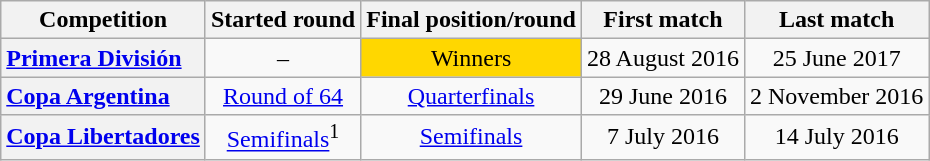<table class="wikitable plainrowheaders" style="text-align:center;">
<tr>
<th scope=col>Competition</th>
<th scope=col>Started round</th>
<th scope=col>Final position/round</th>
<th scope=col>First match</th>
<th scope=col>Last match</th>
</tr>
<tr>
<th scope="row" style="text-align:left;"><a href='#'>Primera División</a></th>
<td>–</td>
<td bgcolor=gold>Winners</td>
<td>28 August 2016</td>
<td>25 June 2017</td>
</tr>
<tr>
<th scope="row" style="text-align:left;"><a href='#'>Copa Argentina</a></th>
<td><a href='#'>Round of 64</a></td>
<td><a href='#'>Quarterfinals</a></td>
<td>29 June 2016</td>
<td>2 November 2016</td>
</tr>
<tr>
<th scope="row" style="text-align:left;"><a href='#'>Copa Libertadores</a></th>
<td><a href='#'>Semifinals</a><sup>1</sup></td>
<td><a href='#'>Semifinals</a></td>
<td>7 July 2016</td>
<td>14 July 2016</td>
</tr>
</table>
